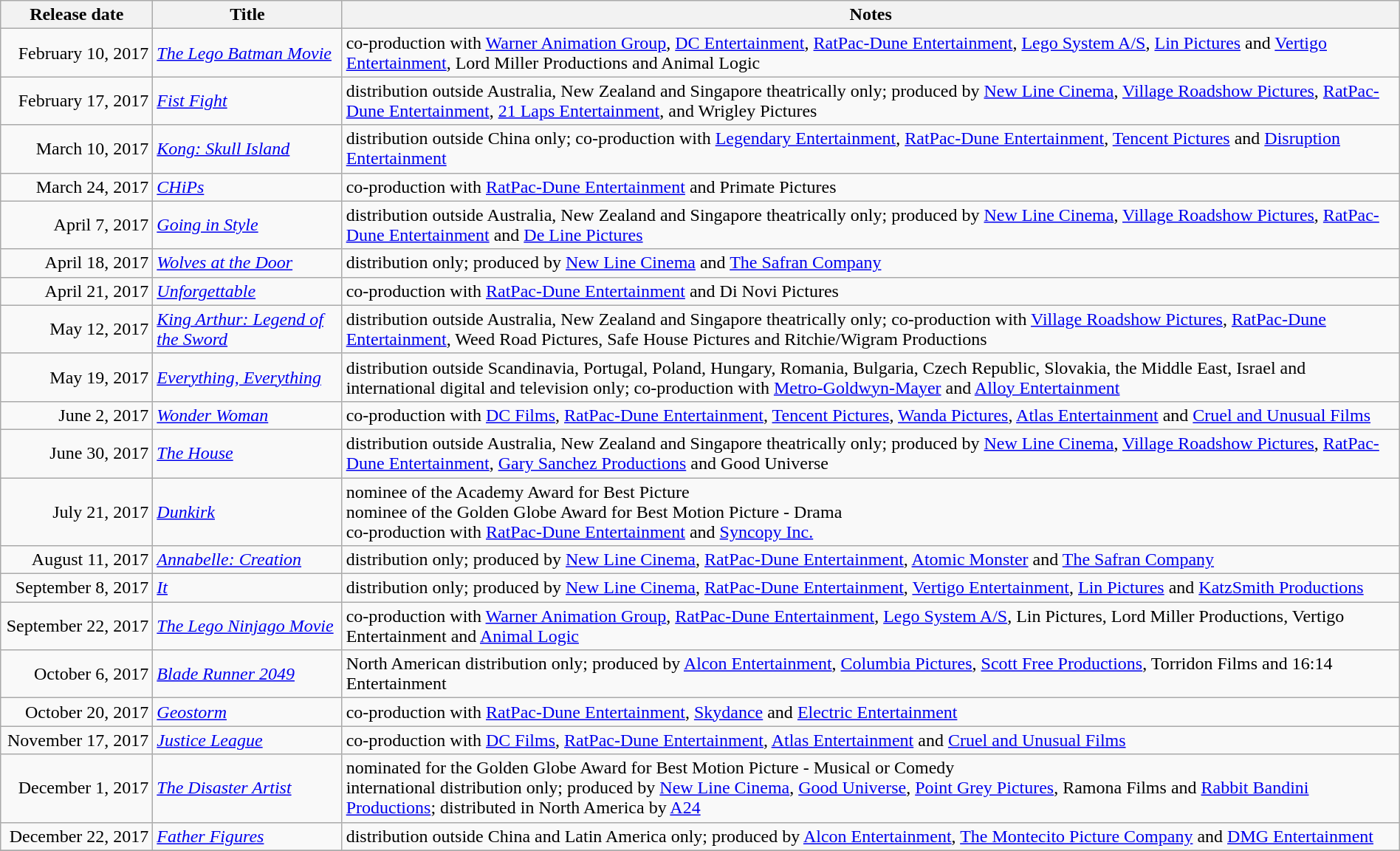<table class="wikitable sortable" style="width:100%;">
<tr>
<th scope="col" style="width:130px;">Release date</th>
<th>Title</th>
<th>Notes</th>
</tr>
<tr>
<td style="text-align:right;">February 10, 2017</td>
<td><em><a href='#'>The Lego Batman Movie</a></em></td>
<td>co-production with <a href='#'>Warner Animation Group</a>, <a href='#'>DC Entertainment</a>, <a href='#'>RatPac-Dune Entertainment</a>, <a href='#'>Lego System A/S</a>, <a href='#'>Lin Pictures</a> and <a href='#'>Vertigo Entertainment</a>, Lord Miller Productions and Animal Logic</td>
</tr>
<tr>
<td style="text-align:right">February 17, 2017</td>
<td><em><a href='#'>Fist Fight</a></em></td>
<td>distribution outside Australia, New Zealand and Singapore theatrically only; produced by <a href='#'>New Line Cinema</a>, <a href='#'>Village Roadshow Pictures</a>, <a href='#'>RatPac-Dune Entertainment</a>, <a href='#'>21 Laps Entertainment</a>, and Wrigley Pictures</td>
</tr>
<tr>
<td style="text-align:right;">March 10, 2017</td>
<td><em><a href='#'>Kong: Skull Island</a></em></td>
<td>distribution outside China only; co-production with <a href='#'>Legendary Entertainment</a>, <a href='#'>RatPac-Dune Entertainment</a>, <a href='#'>Tencent Pictures</a> and <a href='#'>Disruption Entertainment</a></td>
</tr>
<tr>
<td style="text-align:right;">March 24, 2017</td>
<td><em><a href='#'>CHiPs</a></em></td>
<td>co-production with <a href='#'>RatPac-Dune Entertainment</a> and Primate Pictures</td>
</tr>
<tr>
<td style="text-align:right;">April 7, 2017</td>
<td><em><a href='#'>Going in Style</a></em></td>
<td>distribution outside Australia, New Zealand and Singapore theatrically only; produced by <a href='#'>New Line Cinema</a>, <a href='#'>Village Roadshow Pictures</a>, <a href='#'>RatPac-Dune Entertainment</a> and <a href='#'>De Line Pictures</a></td>
</tr>
<tr>
<td style="text-align:right;">April 18, 2017</td>
<td><em><a href='#'>Wolves at the Door</a></em></td>
<td>distribution only; produced by <a href='#'>New Line Cinema</a> and <a href='#'>The Safran Company</a></td>
</tr>
<tr>
<td style="text-align:right;">April 21, 2017</td>
<td><em><a href='#'>Unforgettable</a></em></td>
<td>co-production with <a href='#'>RatPac-Dune Entertainment</a> and Di Novi Pictures</td>
</tr>
<tr>
<td style="text-align:right;">May 12, 2017</td>
<td><em><a href='#'>King Arthur: Legend of the Sword</a></em></td>
<td>distribution outside Australia, New Zealand and Singapore theatrically only; co-production with <a href='#'>Village Roadshow Pictures</a>, <a href='#'>RatPac-Dune Entertainment</a>, Weed Road Pictures, Safe House Pictures and Ritchie/Wigram Productions</td>
</tr>
<tr>
<td style="text-align:right;">May 19, 2017</td>
<td><em><a href='#'>Everything, Everything</a></em></td>
<td>distribution outside Scandinavia, Portugal, Poland, Hungary, Romania, Bulgaria, Czech Republic, Slovakia, the Middle East, Israel and international digital and television only; co-production with <a href='#'>Metro-Goldwyn-Mayer</a> and <a href='#'>Alloy Entertainment</a></td>
</tr>
<tr>
<td style="text-align:right;">June 2, 2017</td>
<td><em><a href='#'>Wonder Woman</a></em></td>
<td>co-production with <a href='#'>DC Films</a>, <a href='#'>RatPac-Dune Entertainment</a>, <a href='#'>Tencent Pictures</a>, <a href='#'>Wanda Pictures</a>, <a href='#'>Atlas Entertainment</a> and <a href='#'>Cruel and Unusual Films</a></td>
</tr>
<tr>
<td style="text-align:right;">June 30, 2017</td>
<td><em><a href='#'>The House</a></em></td>
<td>distribution outside Australia, New Zealand and Singapore theatrically only; produced by <a href='#'>New Line Cinema</a>, <a href='#'>Village Roadshow Pictures</a>, <a href='#'>RatPac-Dune Entertainment</a>, <a href='#'>Gary Sanchez Productions</a> and Good Universe</td>
</tr>
<tr>
<td style="text-align:right;">July 21, 2017</td>
<td><em><a href='#'>Dunkirk</a></em></td>
<td>nominee of the Academy Award for Best Picture<br>nominee of the Golden Globe Award for Best Motion Picture - Drama<br>co-production with <a href='#'>RatPac-Dune Entertainment</a> and <a href='#'>Syncopy Inc.</a></td>
</tr>
<tr>
<td style="text-align:right;">August 11, 2017</td>
<td><em><a href='#'>Annabelle: Creation</a></em></td>
<td>distribution only; produced by <a href='#'>New Line Cinema</a>, <a href='#'>RatPac-Dune Entertainment</a>, <a href='#'>Atomic Monster</a> and <a href='#'>The Safran Company</a></td>
</tr>
<tr>
<td style="text-align:right;">September 8, 2017</td>
<td><em><a href='#'>It</a></em></td>
<td>distribution only; produced by <a href='#'>New Line Cinema</a>, <a href='#'>RatPac-Dune Entertainment</a>, <a href='#'>Vertigo Entertainment</a>, <a href='#'>Lin Pictures</a> and <a href='#'>KatzSmith Productions</a></td>
</tr>
<tr>
<td style="text-align:right;">September 22, 2017</td>
<td><em><a href='#'>The Lego Ninjago Movie</a></em></td>
<td>co-production with <a href='#'>Warner Animation Group</a>, <a href='#'>RatPac-Dune Entertainment</a>, <a href='#'>Lego System A/S</a>, Lin Pictures, Lord Miller Productions, Vertigo Entertainment and <a href='#'>Animal Logic</a></td>
</tr>
<tr>
<td style="text-align:right;">October 6, 2017</td>
<td><em><a href='#'>Blade Runner 2049</a></em></td>
<td>North American distribution only; produced by <a href='#'>Alcon Entertainment</a>, <a href='#'>Columbia Pictures</a>, <a href='#'>Scott Free Productions</a>, Torridon Films and 16:14 Entertainment</td>
</tr>
<tr>
<td style="text-align:right;">October 20, 2017</td>
<td><em><a href='#'>Geostorm</a></em></td>
<td>co-production with <a href='#'>RatPac-Dune Entertainment</a>, <a href='#'>Skydance</a> and <a href='#'>Electric Entertainment</a></td>
</tr>
<tr>
<td style="text-align:right;">November 17, 2017</td>
<td><em><a href='#'>Justice League</a></em></td>
<td>co-production with <a href='#'>DC Films</a>, <a href='#'>RatPac-Dune Entertainment</a>, <a href='#'>Atlas Entertainment</a> and <a href='#'>Cruel and Unusual Films</a></td>
</tr>
<tr>
<td style="text-align:right;">December 1, 2017</td>
<td><em><a href='#'>The Disaster Artist</a></em></td>
<td>nominated for the Golden Globe Award for Best Motion Picture - Musical or Comedy<br>international distribution only; produced by <a href='#'>New Line Cinema</a>, <a href='#'>Good Universe</a>, <a href='#'>Point Grey Pictures</a>, Ramona Films and <a href='#'>Rabbit Bandini Productions</a>; distributed in North America by <a href='#'>A24</a></td>
</tr>
<tr>
<td style="text-align:right;">December 22, 2017</td>
<td><em><a href='#'>Father Figures</a></em></td>
<td>distribution outside China and Latin America only; produced by <a href='#'>Alcon Entertainment</a>, <a href='#'>The Montecito Picture Company</a> and <a href='#'>DMG Entertainment</a></td>
</tr>
<tr>
</tr>
</table>
